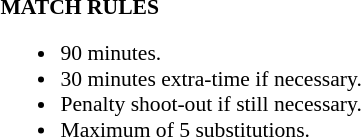<table width=100% style="font-size: 90%">
<tr>
<td width=50% valign=top><br><strong>MATCH RULES</strong><ul><li>90 minutes.</li><li>30 minutes extra-time if necessary.</li><li>Penalty shoot-out if still necessary.</li><li>Maximum of 5 substitutions.</li></ul></td>
</tr>
</table>
